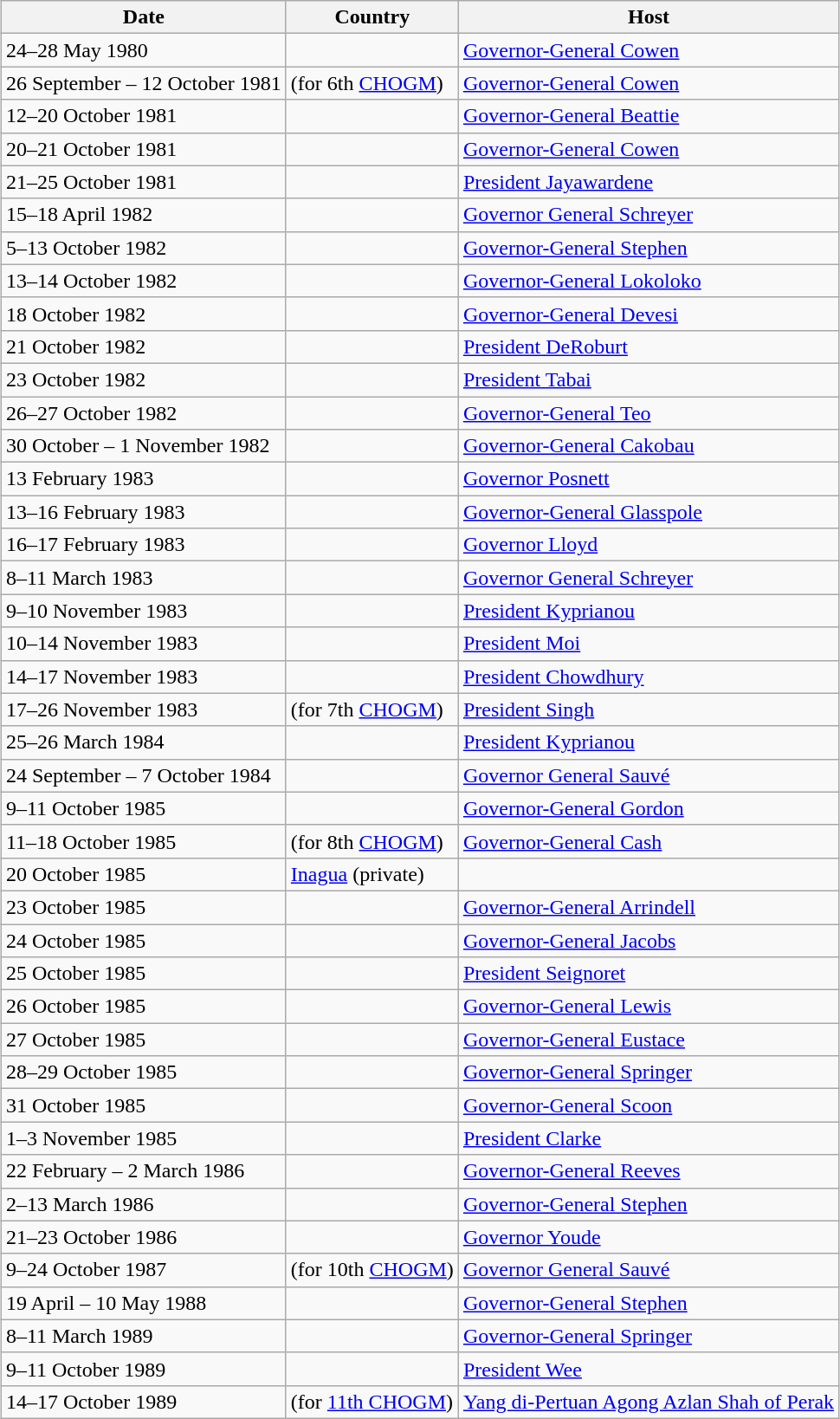<table class="wikitable sortable" border="1" style="margin: 1em auto 1em auto">
<tr>
<th class="unsortable">Date</th>
<th>Country</th>
<th class="unsortable">Host</th>
</tr>
<tr>
<td nowrap>24–28 May 1980</td>
<td></td>
<td><a href='#'>Governor-General Cowen</a></td>
</tr>
<tr>
<td nowrap>26 September – 12 October 1981</td>
<td> (for 6th <a href='#'>CHOGM</a>)</td>
<td><a href='#'>Governor-General Cowen</a></td>
</tr>
<tr>
<td nowrap>12–20 October 1981</td>
<td></td>
<td><a href='#'>Governor-General Beattie</a></td>
</tr>
<tr>
<td nowrap>20–21 October 1981</td>
<td></td>
<td><a href='#'>Governor-General Cowen</a></td>
</tr>
<tr>
<td nowrap>21–25 October 1981</td>
<td></td>
<td><a href='#'>President Jayawardene</a></td>
</tr>
<tr>
<td nowrap>15–18 April 1982</td>
<td></td>
<td><a href='#'>Governor General Schreyer</a></td>
</tr>
<tr>
<td nowrap>5–13 October 1982</td>
<td></td>
<td><a href='#'>Governor-General Stephen</a></td>
</tr>
<tr>
<td nowrap>13–14 October 1982</td>
<td></td>
<td><a href='#'>Governor-General Lokoloko</a></td>
</tr>
<tr>
<td nowrap>18 October 1982</td>
<td></td>
<td><a href='#'>Governor-General Devesi</a></td>
</tr>
<tr>
<td nowrap>21 October 1982</td>
<td></td>
<td><a href='#'>President DeRoburt</a></td>
</tr>
<tr>
<td nowrap>23 October 1982</td>
<td></td>
<td><a href='#'>President Tabai</a></td>
</tr>
<tr>
<td nowrap>26–27 October 1982</td>
<td></td>
<td><a href='#'>Governor-General Teo</a></td>
</tr>
<tr>
<td nowrap>30 October – 1 November 1982</td>
<td></td>
<td><a href='#'>Governor-General Cakobau</a></td>
</tr>
<tr>
<td nowrap>13 February 1983</td>
<td></td>
<td><a href='#'>Governor Posnett</a></td>
</tr>
<tr>
<td nowrap>13–16 February 1983</td>
<td></td>
<td><a href='#'>Governor-General Glasspole</a></td>
</tr>
<tr>
<td nowrap>16–17 February 1983</td>
<td></td>
<td><a href='#'>Governor Lloyd</a></td>
</tr>
<tr>
<td nowrap>8–11 March 1983</td>
<td></td>
<td><a href='#'>Governor General Schreyer</a></td>
</tr>
<tr>
<td nowrap>9–10 November 1983</td>
<td></td>
<td><a href='#'>President Kyprianou</a></td>
</tr>
<tr>
<td nowrap>10–14 November 1983</td>
<td></td>
<td><a href='#'>President Moi</a></td>
</tr>
<tr>
<td nowrap>14–17 November 1983</td>
<td></td>
<td><a href='#'>President Chowdhury</a></td>
</tr>
<tr>
<td nowrap>17–26 November 1983</td>
<td> (for 7th <a href='#'>CHOGM</a>)</td>
<td><a href='#'>President Singh</a></td>
</tr>
<tr>
<td nowrap>25–26 March 1984</td>
<td></td>
<td><a href='#'>President Kyprianou</a></td>
</tr>
<tr>
<td nowrap>24 September – 7 October 1984</td>
<td></td>
<td><a href='#'>Governor General Sauvé</a></td>
</tr>
<tr>
<td nowrap>9–11 October 1985</td>
<td></td>
<td><a href='#'>Governor-General Gordon</a></td>
</tr>
<tr>
<td nowrap>11–18 October 1985</td>
<td> (for 8th <a href='#'>CHOGM</a>)</td>
<td><a href='#'>Governor-General Cash</a></td>
</tr>
<tr>
<td nowrap>20 October 1985</td>
<td> <a href='#'>Inagua</a> (private)</td>
<td></td>
</tr>
<tr>
<td nowrap>23 October 1985</td>
<td></td>
<td><a href='#'>Governor-General Arrindell</a></td>
</tr>
<tr>
<td nowrap>24 October 1985</td>
<td></td>
<td><a href='#'>Governor-General Jacobs</a></td>
</tr>
<tr>
<td nowrap>25 October 1985</td>
<td></td>
<td><a href='#'>President Seignoret</a></td>
</tr>
<tr>
<td nowrap>26 October 1985</td>
<td></td>
<td><a href='#'>Governor-General Lewis</a></td>
</tr>
<tr>
<td nowrap>27 October 1985</td>
<td></td>
<td><a href='#'>Governor-General Eustace</a></td>
</tr>
<tr>
<td nowrap>28–29 October 1985</td>
<td></td>
<td><a href='#'>Governor-General Springer</a></td>
</tr>
<tr>
<td nowrap>31 October 1985</td>
<td></td>
<td><a href='#'>Governor-General Scoon</a></td>
</tr>
<tr>
<td nowrap>1–3 November 1985</td>
<td></td>
<td><a href='#'>President Clarke</a></td>
</tr>
<tr>
<td nowrap>22 February – 2 March 1986</td>
<td></td>
<td><a href='#'>Governor-General Reeves</a></td>
</tr>
<tr>
<td nowrap>2–13 March 1986</td>
<td></td>
<td><a href='#'>Governor-General Stephen</a></td>
</tr>
<tr>
<td nowrap>21–23 October 1986</td>
<td></td>
<td><a href='#'>Governor Youde</a></td>
</tr>
<tr>
<td nowrap>9–24 October 1987</td>
<td> (for 10th <a href='#'>CHOGM</a>)</td>
<td><a href='#'>Governor General Sauvé</a></td>
</tr>
<tr>
<td nowrap>19 April – 10 May 1988</td>
<td></td>
<td><a href='#'>Governor-General Stephen</a></td>
</tr>
<tr>
<td nowrap>8–11 March 1989</td>
<td></td>
<td><a href='#'>Governor-General Springer</a></td>
</tr>
<tr>
<td nowrap>9–11 October 1989</td>
<td></td>
<td><a href='#'>President Wee</a></td>
</tr>
<tr>
<td nowrap>14–17 October 1989</td>
<td> (for <a href='#'>11th CHOGM</a>)</td>
<td><a href='#'>Yang di-Pertuan Agong Azlan Shah of Perak</a></td>
</tr>
</table>
